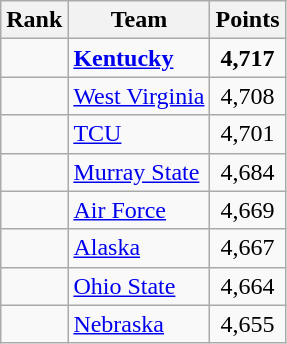<table class="wikitable sortable" style="text-align:center">
<tr>
<th>Rank</th>
<th>Team</th>
<th>Points</th>
</tr>
<tr>
<td></td>
<td align="left"><strong><a href='#'>Kentucky</a></strong></td>
<td><strong>4,717</strong></td>
</tr>
<tr>
<td></td>
<td align="left"><a href='#'>West Virginia</a></td>
<td>4,708</td>
</tr>
<tr>
<td></td>
<td align="left"><a href='#'>TCU</a></td>
<td>4,701</td>
</tr>
<tr>
<td></td>
<td align="left"><a href='#'>Murray State</a></td>
<td>4,684</td>
</tr>
<tr>
<td></td>
<td align="left"><a href='#'>Air Force</a></td>
<td>4,669</td>
</tr>
<tr>
<td></td>
<td align="left"><a href='#'>Alaska</a></td>
<td>4,667</td>
</tr>
<tr>
<td></td>
<td align="left"><a href='#'>Ohio State</a></td>
<td>4,664</td>
</tr>
<tr>
<td></td>
<td align="left"><a href='#'>Nebraska</a></td>
<td>4,655</td>
</tr>
</table>
